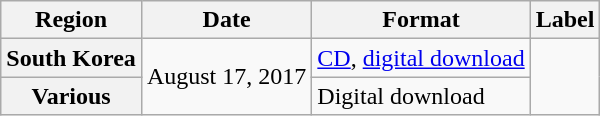<table class="wikitable plainrowheaders">
<tr>
<th>Region</th>
<th>Date</th>
<th>Format</th>
<th>Label</th>
</tr>
<tr>
<th scope="row">South Korea</th>
<td rowspan="2">August 17, 2017</td>
<td><a href='#'>CD</a>, <a href='#'>digital download</a></td>
<td rowspan="2"></td>
</tr>
<tr>
<th scope="row">Various</th>
<td>Digital download</td>
</tr>
</table>
